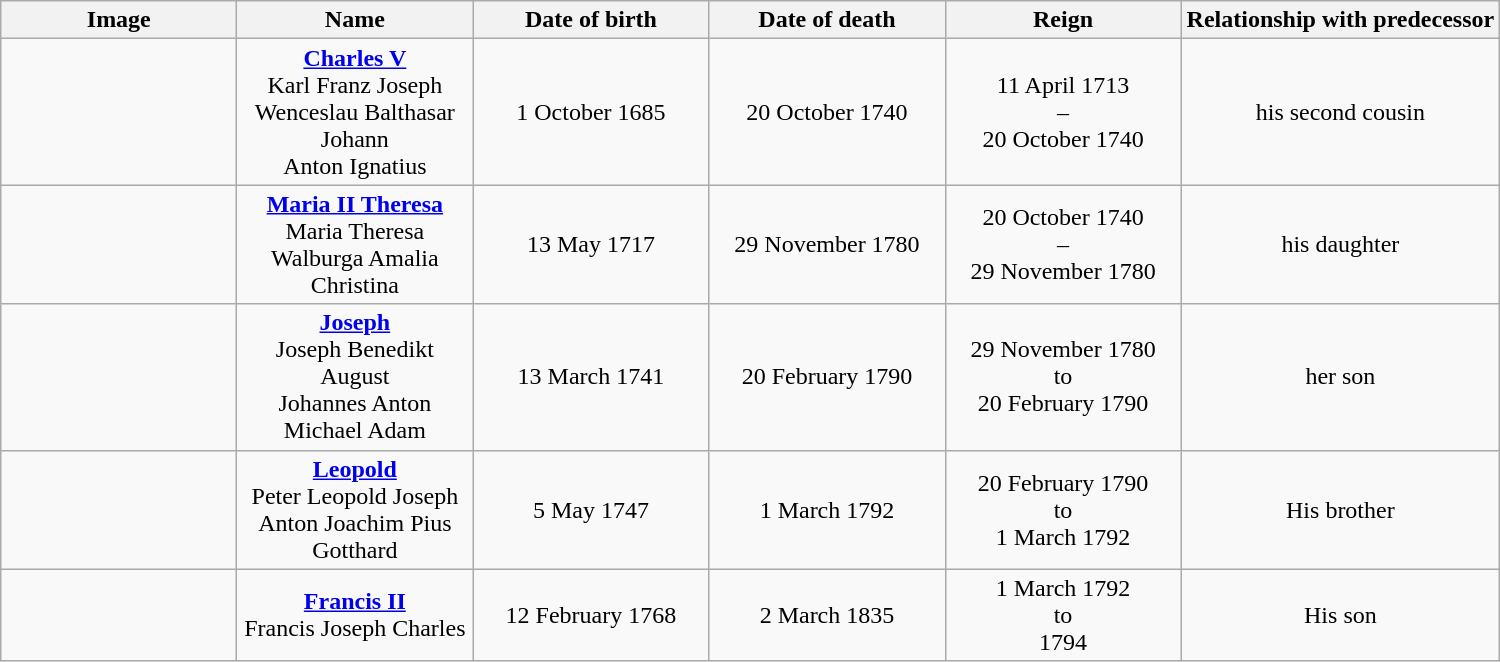<table class="wikitable">
<tr>
<th width=150px>Image</th>
<th width=150px>Name</th>
<th width=150px>Date of birth</th>
<th width=150px>Date of death</th>
<th width=150px>Reign</th>
<th>Relationship with predecessor</th>
</tr>
<tr>
<td></td>
<td style="text-align:center;"><strong><a href='#'>Charles V</a></strong><br>Karl Franz Joseph <br>Wenceslau Balthasar Johann<br> Anton Ignatius</td>
<td style="text-align:center;">1 October 1685</td>
<td style="text-align:center;">20 October 1740</td>
<td style="text-align:center;">11 April 1713<br>–<br>20 October 1740</td>
<td style="text-align:center;">his second cousin</td>
</tr>
<tr>
<td></td>
<td style="text-align:center;"><strong><a href='#'>Maria II Theresa</a></strong><br>Maria Theresa <br>Walburga Amalia Christina</td>
<td style="text-align:center;">13 May 1717</td>
<td style="text-align:center;">29 November 1780</td>
<td style="text-align:center;">20 October 1740<br>–<br>29 November 1780</td>
<td style="text-align:center;">his daughter</td>
</tr>
<tr>
<td></td>
<td style="text-align:center;"><strong><a href='#'>Joseph</a></strong><br>Joseph Benedikt August<br>Johannes Anton Michael Adam</td>
<td style="text-align:center;">13 March 1741</td>
<td style="text-align:center;">20 February 1790</td>
<td style="text-align:center;">29 November 1780<br>to<br>20 February 1790</td>
<td style="text-align:center;">her son</td>
</tr>
<tr>
<td></td>
<td style="text-align:center;"><strong><a href='#'>Leopold</a></strong><br>Peter Leopold Joseph<br>Anton Joachim Pius Gotthard</td>
<td style="text-align:center;">5 May 1747</td>
<td style="text-align:center;">1 March 1792</td>
<td style="text-align:center;">20 February 1790<br>to<br>1 March 1792</td>
<td style="text-align:center;">His brother</td>
</tr>
<tr>
<td></td>
<td style="text-align:center;"><strong><a href='#'>Francis II</a></strong><br>Francis Joseph Charles</td>
<td style="text-align:center;">12 February 1768</td>
<td style="text-align:center;">2 March 1835</td>
<td style="text-align:center;">1 March 1792<br>to<br>1794</td>
<td style="text-align:center;">His son</td>
</tr>
</table>
